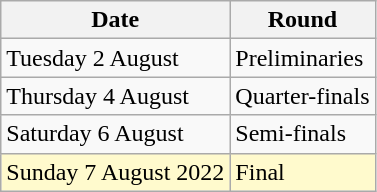<table class="wikitable">
<tr>
<th>Date</th>
<th>Round</th>
</tr>
<tr>
<td>Tuesday 2 August</td>
<td>Preliminaries</td>
</tr>
<tr>
<td>Thursday 4 August</td>
<td>Quarter-finals</td>
</tr>
<tr>
<td>Saturday 6 August</td>
<td>Semi-finals</td>
</tr>
<tr>
<td style=background:lemonchiffon>Sunday 7 August 2022</td>
<td style=background:lemonchiffon>Final</td>
</tr>
</table>
